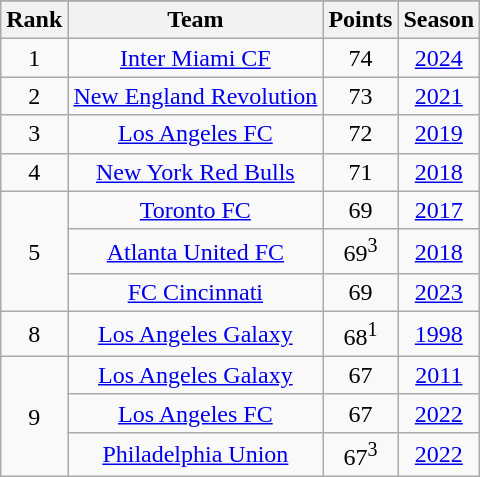<table class="wikitable" style="text-align: center">
<tr>
</tr>
<tr>
<th>Rank</th>
<th>Team</th>
<th>Points</th>
<th>Season</th>
</tr>
<tr>
<td>1</td>
<td><a href='#'>Inter Miami CF</a></td>
<td>74</td>
<td><a href='#'>2024</a></td>
</tr>
<tr>
<td>2</td>
<td><a href='#'>New England Revolution</a></td>
<td>73</td>
<td><a href='#'>2021</a></td>
</tr>
<tr>
<td>3</td>
<td><a href='#'>Los Angeles FC</a></td>
<td>72</td>
<td><a href='#'>2019</a></td>
</tr>
<tr>
<td>4</td>
<td><a href='#'>New York Red Bulls</a></td>
<td>71</td>
<td><a href='#'>2018</a></td>
</tr>
<tr>
<td rowspan="3">5</td>
<td><a href='#'>Toronto FC</a></td>
<td>69</td>
<td><a href='#'>2017</a></td>
</tr>
<tr>
<td><a href='#'>Atlanta United FC</a></td>
<td>69<sup>3</sup></td>
<td><a href='#'>2018</a></td>
</tr>
<tr>
<td><a href='#'>FC Cincinnati</a></td>
<td>69</td>
<td><a href='#'>2023</a></td>
</tr>
<tr>
<td>8</td>
<td><a href='#'>Los Angeles Galaxy</a></td>
<td>68<sup>1</sup></td>
<td><a href='#'>1998</a></td>
</tr>
<tr>
<td rowspan="3">9</td>
<td><a href='#'>Los Angeles Galaxy</a></td>
<td>67</td>
<td><a href='#'>2011</a></td>
</tr>
<tr>
<td><a href='#'>Los Angeles FC</a></td>
<td>67</td>
<td><a href='#'>2022</a></td>
</tr>
<tr>
<td><a href='#'>Philadelphia Union</a></td>
<td>67<sup>3</sup></td>
<td><a href='#'>2022</a></td>
</tr>
</table>
